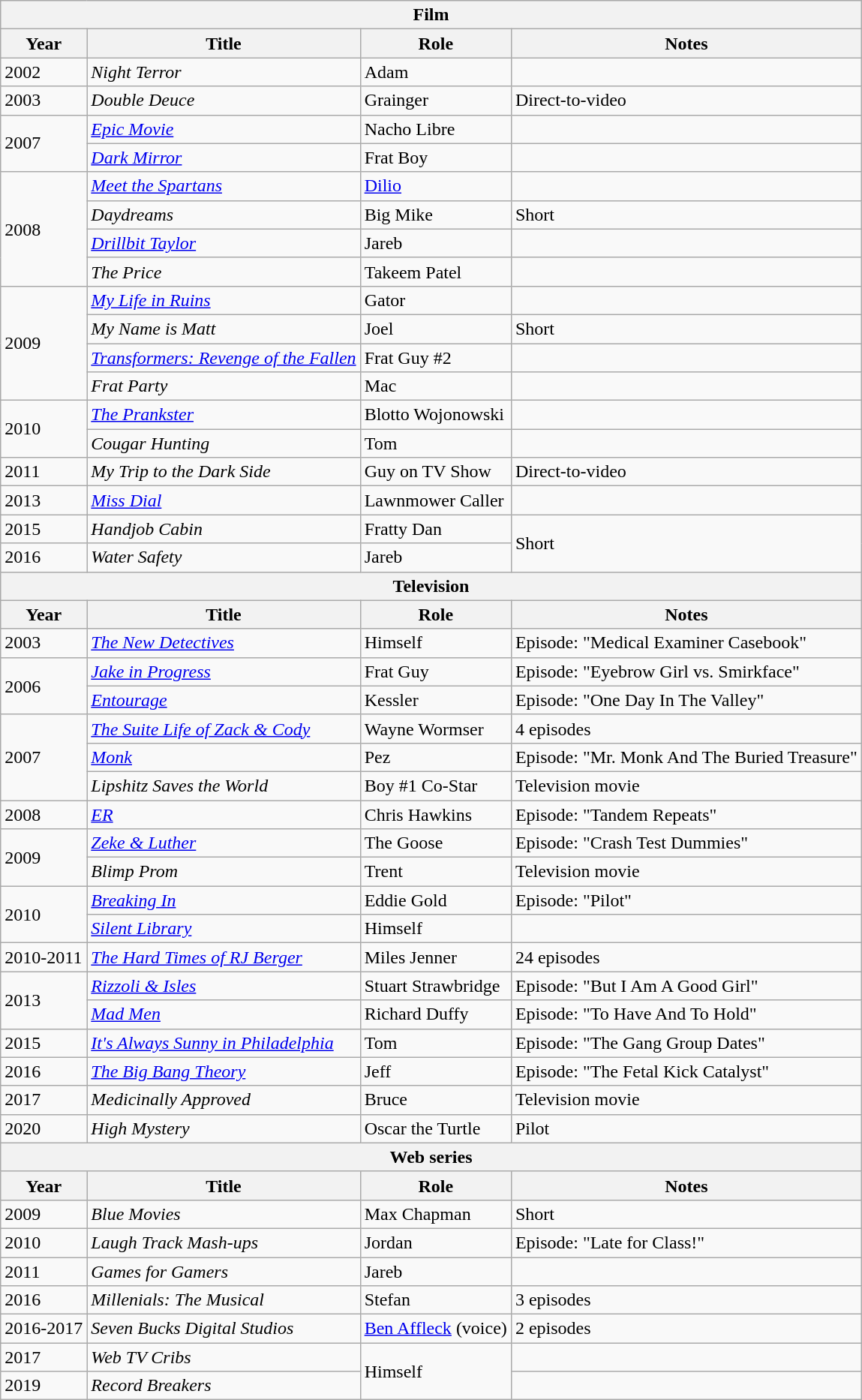<table class="wikitable">
<tr>
<th colspan="4">Film</th>
</tr>
<tr>
<th>Year</th>
<th>Title</th>
<th>Role</th>
<th>Notes</th>
</tr>
<tr>
<td>2002</td>
<td><em>Night Terror</em></td>
<td>Adam</td>
<td></td>
</tr>
<tr>
<td>2003</td>
<td><em>Double Deuce</em></td>
<td>Grainger</td>
<td>Direct-to-video</td>
</tr>
<tr>
<td rowspan="2">2007</td>
<td><em><a href='#'>Epic Movie</a></em></td>
<td>Nacho Libre</td>
<td></td>
</tr>
<tr>
<td><em><a href='#'>Dark Mirror</a></em></td>
<td>Frat Boy</td>
<td></td>
</tr>
<tr>
<td rowspan="4">2008</td>
<td><em><a href='#'>Meet the Spartans</a></em></td>
<td><a href='#'>Dilio</a></td>
<td></td>
</tr>
<tr>
<td><em>Daydreams</em></td>
<td>Big Mike</td>
<td>Short</td>
</tr>
<tr>
<td><em><a href='#'>Drillbit Taylor</a></em></td>
<td>Jareb</td>
<td></td>
</tr>
<tr>
<td><em>The Price</em></td>
<td>Takeem Patel</td>
<td></td>
</tr>
<tr>
<td rowspan="4">2009</td>
<td><em><a href='#'>My Life in Ruins</a></em></td>
<td>Gator</td>
<td></td>
</tr>
<tr>
<td><em>My Name is Matt</em></td>
<td>Joel</td>
<td>Short</td>
</tr>
<tr>
<td><em><a href='#'>Transformers: Revenge of the Fallen</a></em></td>
<td>Frat Guy #2</td>
<td></td>
</tr>
<tr>
<td><em>Frat Party</em></td>
<td>Mac</td>
<td></td>
</tr>
<tr>
<td rowspan="2">2010</td>
<td><em><a href='#'>The Prankster</a></em></td>
<td>Blotto Wojonowski</td>
<td></td>
</tr>
<tr>
<td><em>Cougar Hunting</em></td>
<td>Tom</td>
<td></td>
</tr>
<tr>
<td>2011</td>
<td><em>My Trip to the Dark Side</em></td>
<td>Guy on TV Show</td>
<td>Direct-to-video</td>
</tr>
<tr>
<td>2013</td>
<td><em><a href='#'>Miss Dial</a></em></td>
<td>Lawnmower Caller</td>
<td></td>
</tr>
<tr>
<td>2015</td>
<td><em>Handjob Cabin</em></td>
<td>Fratty Dan</td>
<td rowspan="2">Short</td>
</tr>
<tr>
<td>2016</td>
<td><em>Water Safety</em></td>
<td>Jareb</td>
</tr>
<tr>
<th colspan="4">Television</th>
</tr>
<tr>
<th>Year</th>
<th>Title</th>
<th>Role</th>
<th>Notes</th>
</tr>
<tr>
<td>2003</td>
<td><em><a href='#'>The New Detectives</a></em></td>
<td>Himself</td>
<td>Episode: "Medical Examiner Casebook"</td>
</tr>
<tr>
<td rowspan="2">2006</td>
<td><em><a href='#'>Jake in Progress</a></em></td>
<td>Frat Guy</td>
<td>Episode: "Eyebrow Girl vs. Smirkface"</td>
</tr>
<tr>
<td><em><a href='#'>Entourage</a></em></td>
<td>Kessler</td>
<td>Episode: "One Day In The Valley"</td>
</tr>
<tr>
<td rowspan="3">2007</td>
<td><em><a href='#'>The Suite Life of Zack & Cody</a></em></td>
<td>Wayne Wormser</td>
<td>4 episodes</td>
</tr>
<tr>
<td><em><a href='#'>Monk</a></em></td>
<td>Pez</td>
<td>Episode: "Mr. Monk And The Buried Treasure"</td>
</tr>
<tr>
<td><em>Lipshitz Saves the World</em></td>
<td>Boy #1 Co-Star</td>
<td>Television movie</td>
</tr>
<tr>
<td>2008</td>
<td><em><a href='#'>ER</a></em></td>
<td>Chris Hawkins</td>
<td>Episode: "Tandem Repeats"</td>
</tr>
<tr>
<td rowspan="2">2009</td>
<td><em><a href='#'>Zeke & Luther</a></em></td>
<td>The Goose</td>
<td>Episode: "Crash Test Dummies"</td>
</tr>
<tr>
<td><em>Blimp Prom</em></td>
<td>Trent</td>
<td>Television movie</td>
</tr>
<tr>
<td rowspan="2">2010</td>
<td><em><a href='#'>Breaking In</a></em></td>
<td>Eddie Gold</td>
<td>Episode: "Pilot"</td>
</tr>
<tr>
<td><em><a href='#'>Silent Library</a></em></td>
<td>Himself</td>
<td></td>
</tr>
<tr>
<td>2010-2011</td>
<td><em><a href='#'>The Hard Times of RJ Berger</a></em></td>
<td>Miles Jenner</td>
<td>24 episodes</td>
</tr>
<tr>
<td rowspan="2">2013</td>
<td><em><a href='#'>Rizzoli & Isles</a></em></td>
<td>Stuart Strawbridge</td>
<td>Episode: "But I Am A Good Girl"</td>
</tr>
<tr>
<td><em><a href='#'>Mad Men</a></em></td>
<td>Richard Duffy</td>
<td>Episode: "To Have And To Hold"</td>
</tr>
<tr>
<td>2015</td>
<td><em><a href='#'>It's Always Sunny in Philadelphia </a></em></td>
<td>Tom</td>
<td>Episode: "The Gang Group Dates"</td>
</tr>
<tr>
<td>2016</td>
<td><em><a href='#'>The Big Bang Theory</a></em></td>
<td>Jeff</td>
<td>Episode: "The Fetal Kick Catalyst"</td>
</tr>
<tr>
<td>2017</td>
<td><em>Medicinally Approved</em></td>
<td>Bruce</td>
<td>Television movie</td>
</tr>
<tr>
<td>2020</td>
<td><em>High Mystery</em></td>
<td>Oscar the Turtle</td>
<td>Pilot</td>
</tr>
<tr>
<th colspan="4">Web series</th>
</tr>
<tr>
<th>Year</th>
<th>Title</th>
<th>Role</th>
<th>Notes</th>
</tr>
<tr>
<td>2009</td>
<td><em>Blue Movies</em></td>
<td>Max Chapman</td>
<td>Short</td>
</tr>
<tr>
<td>2010</td>
<td><em>Laugh Track Mash-ups</em></td>
<td>Jordan</td>
<td>Episode: "Late for Class!"</td>
</tr>
<tr>
<td>2011</td>
<td><em>Games for Gamers</em></td>
<td>Jareb</td>
<td></td>
</tr>
<tr>
<td>2016</td>
<td><em>Millenials: The Musical</em></td>
<td>Stefan</td>
<td>3 episodes</td>
</tr>
<tr>
<td>2016-2017</td>
<td><em>Seven Bucks Digital Studios</em></td>
<td><a href='#'>Ben Affleck</a> (voice)</td>
<td>2 episodes</td>
</tr>
<tr>
<td>2017</td>
<td><em>Web TV Cribs</em></td>
<td rowspan="2">Himself</td>
<td></td>
</tr>
<tr>
<td>2019</td>
<td><em>Record Breakers</em></td>
<td></td>
</tr>
</table>
